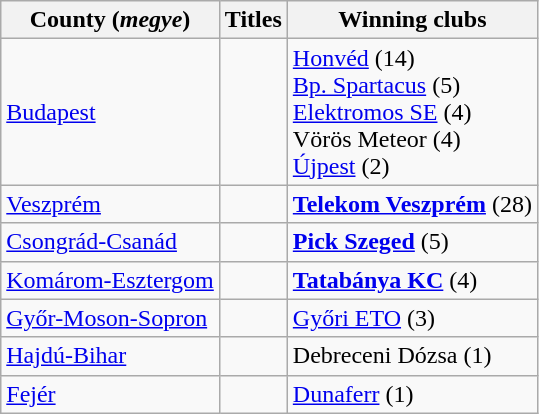<table class="wikitable">
<tr>
<th>County (<em>megye</em>)</th>
<th>Titles</th>
<th>Winning clubs</th>
</tr>
<tr>
<td><a href='#'>Budapest</a></td>
<td></td>
<td> <a href='#'>Honvéd</a> (14)<br> <a href='#'>Bp. Spartacus</a> (5)<br> <a href='#'>Elektromos SE</a> (4)<br> Vörös Meteor (4)<br> <a href='#'>Újpest</a> (2)</td>
</tr>
<tr>
<td><a href='#'>Veszprém</a></td>
<td></td>
<td> <strong><a href='#'>Telekom Veszprém</a></strong> (28)</td>
</tr>
<tr>
<td><a href='#'>Csongrád-Csanád</a></td>
<td></td>
<td> <strong><a href='#'>Pick Szeged</a></strong> (5)</td>
</tr>
<tr>
<td><a href='#'>Komárom-Esztergom</a></td>
<td></td>
<td> <strong><a href='#'>Tatabánya KC</a></strong> (4)</td>
</tr>
<tr>
<td><a href='#'>Győr-Moson-Sopron</a></td>
<td></td>
<td> <a href='#'>Győri ETO</a> (3)</td>
</tr>
<tr>
<td><a href='#'>Hajdú-Bihar</a></td>
<td></td>
<td> Debreceni Dózsa (1)</td>
</tr>
<tr>
<td><a href='#'>Fejér</a></td>
<td></td>
<td> <a href='#'>Dunaferr</a> (1)</td>
</tr>
</table>
